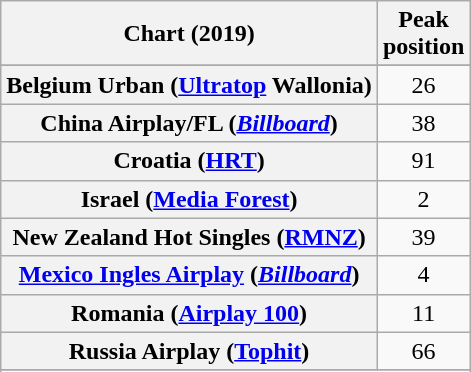<table class="wikitable sortable plainrowheaders" style="text-align:center">
<tr>
<th scope="col">Chart (2019)</th>
<th scope="col">Peak<br> position</th>
</tr>
<tr>
</tr>
<tr>
<th scope="row">Belgium Urban (<a href='#'>Ultratop</a> Wallonia)</th>
<td>26</td>
</tr>
<tr>
<th scope="row">China Airplay/FL (<em><a href='#'>Billboard</a></em>)</th>
<td>38</td>
</tr>
<tr>
<th scope="row">Croatia (<a href='#'>HRT</a>)</th>
<td>91</td>
</tr>
<tr>
<th scope="row">Israel (<a href='#'>Media Forest</a>)</th>
<td>2</td>
</tr>
<tr>
<th scope="row">New Zealand Hot Singles (<a href='#'>RMNZ</a>)</th>
<td>39</td>
</tr>
<tr>
<th scope="row"><a href='#'>Mexico Ingles Airplay</a> (<em><a href='#'>Billboard</a></em>)</th>
<td>4</td>
</tr>
<tr>
<th scope="row">Romania (<a href='#'>Airplay 100</a>)</th>
<td>11</td>
</tr>
<tr>
<th scope="row">Russia Airplay (<a href='#'>Tophit</a>)</th>
<td>66</td>
</tr>
<tr>
</tr>
<tr>
</tr>
<tr>
</tr>
<tr>
</tr>
</table>
